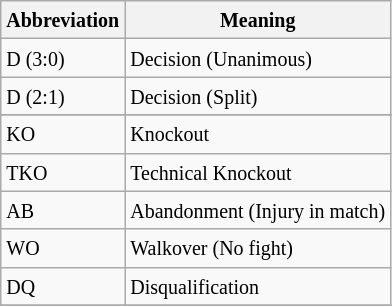<table class="wikitable">
<tr>
<th><small>Abbreviation</small></th>
<th><small>Meaning</small></th>
</tr>
<tr>
<td><small>D (3:0)</small></td>
<td><small>Decision (Unanimous)</small></td>
</tr>
<tr>
<td><small>D (2:1)</small></td>
<td><small>Decision (Split)</small></td>
</tr>
<tr>
</tr>
<tr>
<td><small>KO</small></td>
<td><small>Knockout</small></td>
</tr>
<tr>
<td><small>TKO</small></td>
<td><small>Technical Knockout</small></td>
</tr>
<tr>
<td><small>AB</small></td>
<td><small>Abandonment (Injury in match)</small></td>
</tr>
<tr>
<td><small>WO</small></td>
<td><small>Walkover (No fight)</small></td>
</tr>
<tr>
<td><small>DQ</small></td>
<td><small>Disqualification</small></td>
</tr>
<tr>
</tr>
</table>
